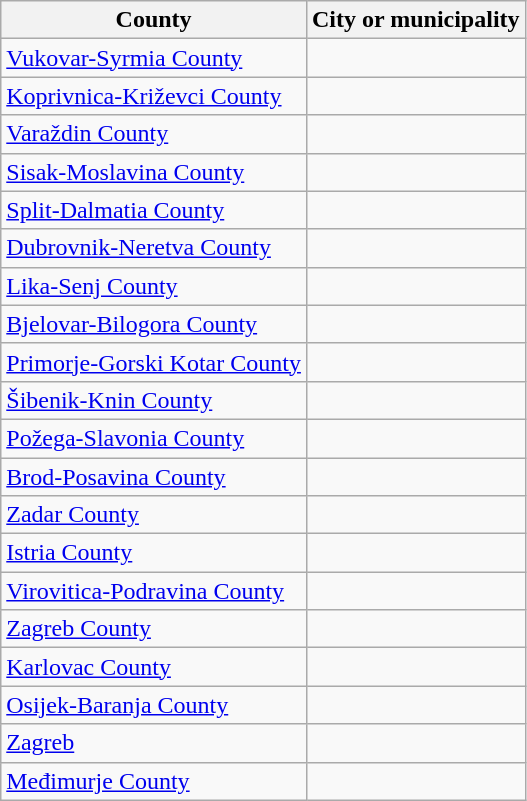<table class="wikitable">
<tr>
<th>County</th>
<th>City or municipality</th>
</tr>
<tr>
<td><a href='#'>Vukovar-Syrmia County</a></td>
<td></td>
</tr>
<tr>
<td><a href='#'>Koprivnica-Križevci County</a></td>
<td></td>
</tr>
<tr>
<td><a href='#'>Varaždin County</a></td>
<td></td>
</tr>
<tr>
<td><a href='#'>Sisak-Moslavina County</a></td>
<td></td>
</tr>
<tr>
<td><a href='#'>Split-Dalmatia County</a></td>
<td></td>
</tr>
<tr>
<td><a href='#'>Dubrovnik-Neretva County</a></td>
<td></td>
</tr>
<tr>
<td><a href='#'>Lika-Senj County</a></td>
<td></td>
</tr>
<tr>
<td><a href='#'>Bjelovar-Bilogora County</a></td>
<td></td>
</tr>
<tr>
<td><a href='#'>Primorje-Gorski Kotar County</a></td>
<td></td>
</tr>
<tr>
<td><a href='#'>Šibenik-Knin County</a></td>
<td></td>
</tr>
<tr>
<td><a href='#'>Požega-Slavonia County</a></td>
<td></td>
</tr>
<tr>
<td><a href='#'>Brod-Posavina County</a></td>
<td></td>
</tr>
<tr>
<td><a href='#'>Zadar County</a></td>
<td></td>
</tr>
<tr>
<td><a href='#'>Istria County</a></td>
<td></td>
</tr>
<tr>
<td><a href='#'>Virovitica-Podravina County</a></td>
<td></td>
</tr>
<tr>
<td><a href='#'>Zagreb County</a></td>
<td></td>
</tr>
<tr>
<td><a href='#'>Karlovac County</a></td>
<td></td>
</tr>
<tr>
<td><a href='#'>Osijek-Baranja County</a></td>
<td></td>
</tr>
<tr>
<td><a href='#'>Zagreb</a></td>
<td></td>
</tr>
<tr>
<td><a href='#'>Međimurje County</a></td>
<td></td>
</tr>
</table>
